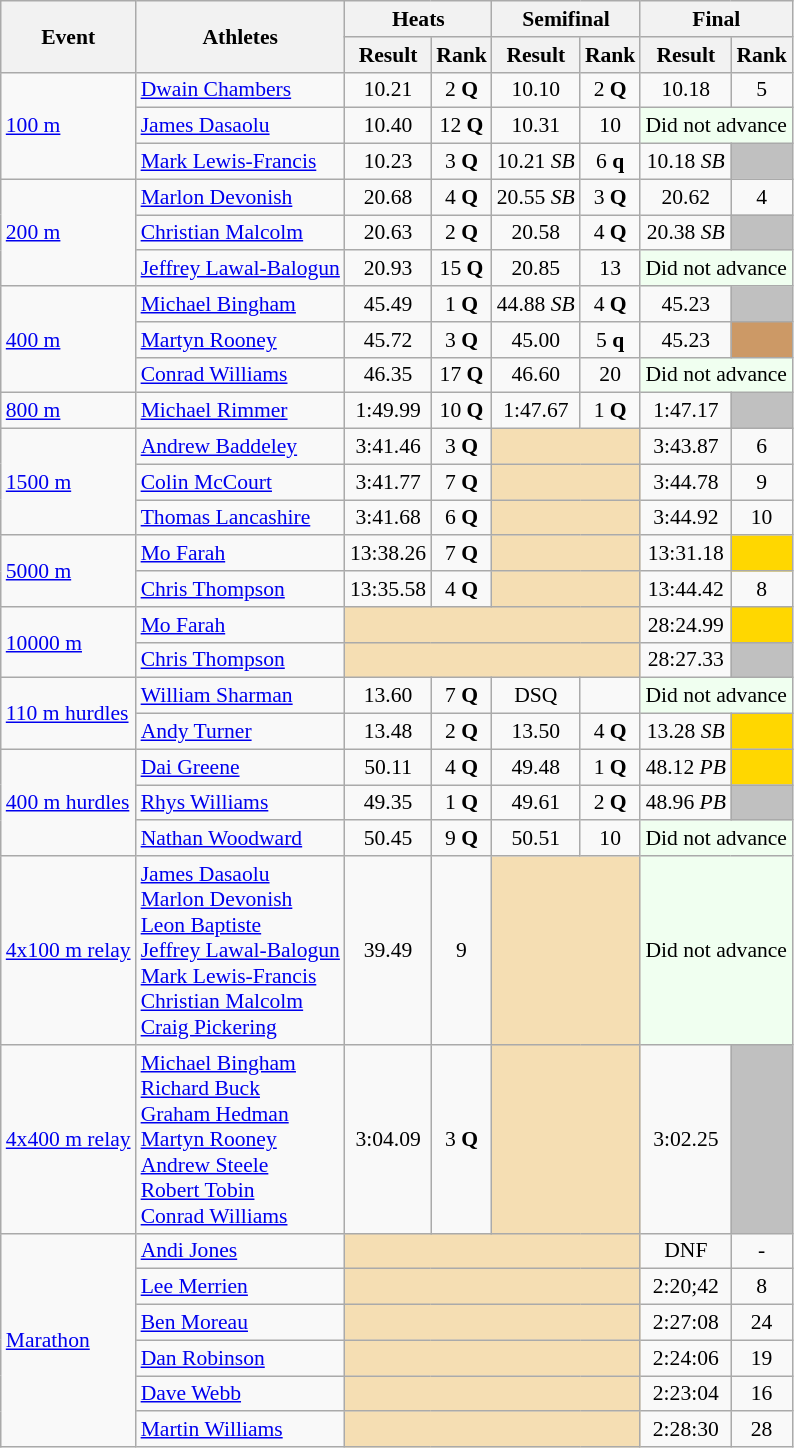<table class="wikitable" border="1" style="font-size:90%">
<tr>
<th rowspan="2">Event</th>
<th rowspan="2">Athletes</th>
<th colspan="2">Heats</th>
<th colspan="2">Semifinal</th>
<th colspan="2">Final</th>
</tr>
<tr>
<th>Result</th>
<th>Rank</th>
<th>Result</th>
<th>Rank</th>
<th>Result</th>
<th>Rank</th>
</tr>
<tr>
<td rowspan="3"><a href='#'>100 m</a></td>
<td><a href='#'>Dwain Chambers</a></td>
<td align=center>10.21</td>
<td align=center>2 <strong>Q</strong></td>
<td align=center>10.10</td>
<td align=center>2 <strong>Q</strong></td>
<td align=center>10.18</td>
<td align=center>5</td>
</tr>
<tr>
<td><a href='#'>James Dasaolu</a></td>
<td align=center>10.40</td>
<td align=center>12 <strong>Q</strong></td>
<td align=center>10.31</td>
<td align=center>10</td>
<td align="center" colspan=2 bgcolor="honeydew">Did not advance</td>
</tr>
<tr>
<td><a href='#'>Mark Lewis-Francis</a></td>
<td align=center>10.23</td>
<td align=center>3 <strong>Q</strong></td>
<td align=center>10.21 <em>SB</em></td>
<td align=center>6 <strong>q</strong></td>
<td align=center>10.18 <em>SB</em></td>
<td align="center" bgcolor=silver></td>
</tr>
<tr>
<td rowspan="3"><a href='#'>200 m</a></td>
<td><a href='#'>Marlon Devonish</a></td>
<td align=center>20.68</td>
<td align=center>4 <strong>Q</strong></td>
<td align=center>20.55 <em>SB</em></td>
<td align=center>3 <strong>Q</strong></td>
<td align=center>20.62</td>
<td align=center>4</td>
</tr>
<tr>
<td><a href='#'>Christian Malcolm</a></td>
<td align=center>20.63</td>
<td align=center>2 <strong>Q</strong></td>
<td align=center>20.58</td>
<td align=center>4 <strong>Q</strong></td>
<td align=center>20.38 <em>SB</em></td>
<td align="center" bgcolor=silver></td>
</tr>
<tr>
<td><a href='#'>Jeffrey Lawal-Balogun</a></td>
<td align=center>20.93</td>
<td align=center>15 <strong>Q</strong></td>
<td align=center>20.85</td>
<td align=center>13</td>
<td align="center" colspan=2 bgcolor="honeydew">Did not advance</td>
</tr>
<tr>
<td rowspan="3"><a href='#'>400 m</a></td>
<td><a href='#'>Michael Bingham</a></td>
<td align=center>45.49</td>
<td align=center>1 <strong>Q</strong></td>
<td align=center>44.88 <em>SB</em></td>
<td align=center>4 <strong>Q</strong></td>
<td align=center>45.23</td>
<td align="center" bgcolor=silver></td>
</tr>
<tr>
<td><a href='#'>Martyn Rooney</a></td>
<td align=center>45.72</td>
<td align=center>3 <strong>Q</strong></td>
<td align=center>45.00</td>
<td align=center>5 <strong>q</strong></td>
<td align=center>45.23</td>
<td align="center" bgcolor=cc9966></td>
</tr>
<tr>
<td><a href='#'>Conrad Williams</a></td>
<td align=center>46.35</td>
<td align=center>17 <strong>Q</strong></td>
<td align=center>46.60</td>
<td align=center>20</td>
<td align="center" colspan=2 bgcolor="honeydew">Did not advance</td>
</tr>
<tr>
<td><a href='#'>800 m</a></td>
<td><a href='#'>Michael Rimmer</a></td>
<td align=center>1:49.99</td>
<td align=center>10 <strong>Q</strong></td>
<td align=center>1:47.67</td>
<td align=center>1 <strong>Q</strong></td>
<td align=center>1:47.17</td>
<td align="center" bgcolor=silver></td>
</tr>
<tr>
<td rowspan="3"><a href='#'>1500 m</a></td>
<td><a href='#'>Andrew Baddeley</a></td>
<td align=center>3:41.46</td>
<td align=center>3 <strong>Q</strong></td>
<td colspan="2" bgcolor="wheat"></td>
<td align=center>3:43.87</td>
<td align=center>6</td>
</tr>
<tr>
<td><a href='#'>Colin McCourt</a></td>
<td align=center>3:41.77</td>
<td align=center>7 <strong>Q</strong></td>
<td colspan="2" bgcolor="wheat"></td>
<td align=center>3:44.78</td>
<td align=center>9</td>
</tr>
<tr>
<td><a href='#'>Thomas Lancashire</a></td>
<td align=center>3:41.68</td>
<td align=center>6 <strong>Q</strong></td>
<td colspan="2" bgcolor="wheat"></td>
<td align=center>3:44.92</td>
<td align=center>10</td>
</tr>
<tr>
<td rowspan="2"><a href='#'>5000 m</a></td>
<td><a href='#'>Mo Farah</a></td>
<td align=center>13:38.26</td>
<td align=center>7 <strong>Q</strong></td>
<td colspan="2" bgcolor="wheat"></td>
<td align=center>13:31.18</td>
<td align="center" bgcolor=gold></td>
</tr>
<tr>
<td><a href='#'>Chris Thompson</a></td>
<td align=center>13:35.58</td>
<td align=center>4 <strong>Q</strong></td>
<td colspan="2" bgcolor="wheat"></td>
<td align=center>13:44.42</td>
<td align=center>8</td>
</tr>
<tr>
<td rowspan="2"><a href='#'>10000 m</a></td>
<td><a href='#'>Mo Farah</a></td>
<td colspan="4" bgcolor="wheat"></td>
<td align=center>28:24.99</td>
<td align="center" bgcolor=gold></td>
</tr>
<tr>
<td><a href='#'>Chris Thompson</a></td>
<td colspan="4" bgcolor="wheat"></td>
<td align=center>28:27.33</td>
<td align="center" bgcolor=silver></td>
</tr>
<tr>
<td rowspan="2"><a href='#'>110 m hurdles</a></td>
<td><a href='#'>William Sharman</a></td>
<td align=center>13.60</td>
<td align=center>7 <strong>Q</strong></td>
<td align=center>DSQ</td>
<td align=center></td>
<td align="center" colspan=2 bgcolor="honeydew">Did not advance</td>
</tr>
<tr>
<td><a href='#'>Andy Turner</a></td>
<td align=center>13.48</td>
<td align=center>2 <strong>Q</strong></td>
<td align=center>13.50</td>
<td align=center>4 <strong>Q</strong></td>
<td align=center>13.28 <em>SB</em></td>
<td align="center" bgcolor=gold></td>
</tr>
<tr>
<td rowspan="3"><a href='#'>400 m hurdles</a></td>
<td><a href='#'>Dai Greene</a></td>
<td align=center>50.11</td>
<td align=center>4 <strong>Q</strong></td>
<td align=center>49.48</td>
<td align=center>1 <strong>Q</strong></td>
<td align=center>48.12 <em>PB</em></td>
<td align="center" bgcolor=gold></td>
</tr>
<tr>
<td><a href='#'>Rhys Williams</a></td>
<td align=center>49.35</td>
<td align=center>1 <strong>Q</strong></td>
<td align=center>49.61</td>
<td align=center>2 <strong>Q</strong></td>
<td align=center>48.96 <em>PB</em></td>
<td align="center" bgcolor=silver></td>
</tr>
<tr>
<td><a href='#'>Nathan Woodward</a></td>
<td align=center>50.45</td>
<td align=center>9 <strong>Q</strong></td>
<td align=center>50.51</td>
<td align=center>10</td>
<td align="center" colspan=2 bgcolor="honeydew">Did not advance</td>
</tr>
<tr>
<td><a href='#'>4x100 m relay</a></td>
<td><a href='#'>James Dasaolu</a><br><a href='#'>Marlon Devonish</a><br><a href='#'>Leon Baptiste</a><br><a href='#'>Jeffrey Lawal-Balogun</a><br><a href='#'>Mark Lewis-Francis</a><br><a href='#'>Christian Malcolm</a><br><a href='#'>Craig Pickering</a></td>
<td align=center>39.49</td>
<td align=center>9</td>
<td colspan="2" bgcolor="wheat"></td>
<td align=center colspan=2 bgcolor=honeydew>Did not advance</td>
</tr>
<tr>
<td><a href='#'>4x400 m relay</a></td>
<td><a href='#'>Michael Bingham</a><br><a href='#'>Richard Buck</a><br><a href='#'>Graham Hedman</a><br><a href='#'>Martyn Rooney</a><br><a href='#'>Andrew Steele</a><br><a href='#'>Robert Tobin</a><br><a href='#'>Conrad Williams</a></td>
<td align=center>3:04.09</td>
<td align=center>3 <strong>Q</strong></td>
<td colspan="2" bgcolor="wheat"></td>
<td align=center>3:02.25</td>
<td align=center bgcolor=silver></td>
</tr>
<tr>
<td rowspan="6"><a href='#'>Marathon</a></td>
<td><a href='#'>Andi Jones</a></td>
<td colspan="4" bgcolor="wheat"></td>
<td align=center>DNF</td>
<td align=center>-</td>
</tr>
<tr>
<td><a href='#'>Lee Merrien</a></td>
<td colspan="4" bgcolor="wheat"></td>
<td align=center>2:20;42</td>
<td align=center>8</td>
</tr>
<tr>
<td><a href='#'>Ben Moreau</a></td>
<td colspan="4" bgcolor="wheat"></td>
<td align=center>2:27:08</td>
<td align=center>24</td>
</tr>
<tr>
<td><a href='#'>Dan Robinson</a></td>
<td colspan="4" bgcolor="wheat"></td>
<td align=center>2:24:06</td>
<td align=center>19</td>
</tr>
<tr>
<td><a href='#'>Dave Webb</a></td>
<td colspan="4" bgcolor="wheat"></td>
<td align=center>2:23:04</td>
<td align=center>16</td>
</tr>
<tr>
<td><a href='#'>Martin Williams</a></td>
<td colspan="4" bgcolor="wheat"></td>
<td align=center>2:28:30</td>
<td align=center>28</td>
</tr>
</table>
